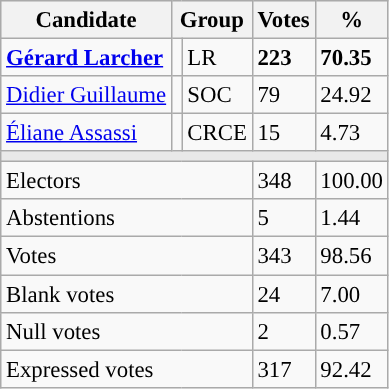<table class="wikitable" style="font-size:95%;">
<tr style="background-color:#E9E9E9;text-align:center;">
<th>Candidate</th>
<th colspan="2">Group</th>
<th>Votes</th>
<th>%</th>
</tr>
<tr>
<td style="text-align:left;"><strong><a href='#'>Gérard Larcher</a></strong></td>
<td style="background-color:"></td>
<td>LR</td>
<td><strong>223</strong></td>
<td><strong>70.35</strong></td>
</tr>
<tr>
<td style="text-align:left;"><a href='#'>Didier Guillaume</a></td>
<td style="background-color:"></td>
<td>SOC</td>
<td>79</td>
<td>24.92</td>
</tr>
<tr>
<td style="text-align:left;"><a href='#'>Éliane Assassi</a></td>
<td style="background-color:"></td>
<td>CRCE</td>
<td>15</td>
<td>4.73</td>
</tr>
<tr>
<td style="background-color:#E9E9E9;" colspan="5"></td>
</tr>
<tr>
<td style="text-align:left;" colspan="3">Electors</td>
<td>348</td>
<td>100.00</td>
</tr>
<tr>
<td style="text-align:left;" colspan="3">Abstentions</td>
<td>5</td>
<td>1.44</td>
</tr>
<tr>
<td style="text-align:left;" colspan="3">Votes</td>
<td>343</td>
<td>98.56</td>
</tr>
<tr>
<td style="text-align:left;" colspan="3">Blank votes</td>
<td>24</td>
<td>7.00</td>
</tr>
<tr>
<td style="text-align:left;" colspan="3">Null votes</td>
<td>2</td>
<td>0.57</td>
</tr>
<tr>
<td style="text-align:left;" colspan="3">Expressed votes</td>
<td>317</td>
<td>92.42</td>
</tr>
</table>
